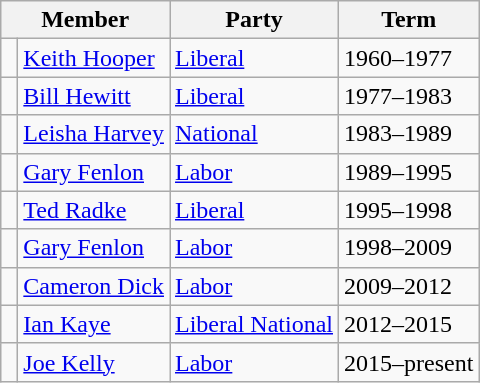<table class="wikitable">
<tr>
<th colspan="2">Member</th>
<th>Party</th>
<th>Term</th>
</tr>
<tr>
<td> </td>
<td><a href='#'>Keith Hooper</a></td>
<td><a href='#'>Liberal</a></td>
<td>1960–1977</td>
</tr>
<tr>
<td> </td>
<td><a href='#'>Bill Hewitt</a></td>
<td><a href='#'>Liberal</a></td>
<td>1977–1983</td>
</tr>
<tr>
<td> </td>
<td><a href='#'>Leisha Harvey</a></td>
<td><a href='#'>National</a></td>
<td>1983–1989</td>
</tr>
<tr>
<td> </td>
<td><a href='#'>Gary Fenlon</a></td>
<td><a href='#'>Labor</a></td>
<td>1989–1995</td>
</tr>
<tr>
<td> </td>
<td><a href='#'>Ted Radke</a></td>
<td><a href='#'>Liberal</a></td>
<td>1995–1998</td>
</tr>
<tr>
<td> </td>
<td><a href='#'>Gary Fenlon</a></td>
<td><a href='#'>Labor</a></td>
<td>1998–2009</td>
</tr>
<tr>
<td> </td>
<td><a href='#'>Cameron Dick</a></td>
<td><a href='#'>Labor</a></td>
<td>2009–2012</td>
</tr>
<tr>
<td> </td>
<td><a href='#'>Ian Kaye</a></td>
<td><a href='#'>Liberal National</a></td>
<td>2012–2015</td>
</tr>
<tr>
<td> </td>
<td><a href='#'>Joe Kelly</a></td>
<td><a href='#'>Labor</a></td>
<td>2015–present</td>
</tr>
</table>
